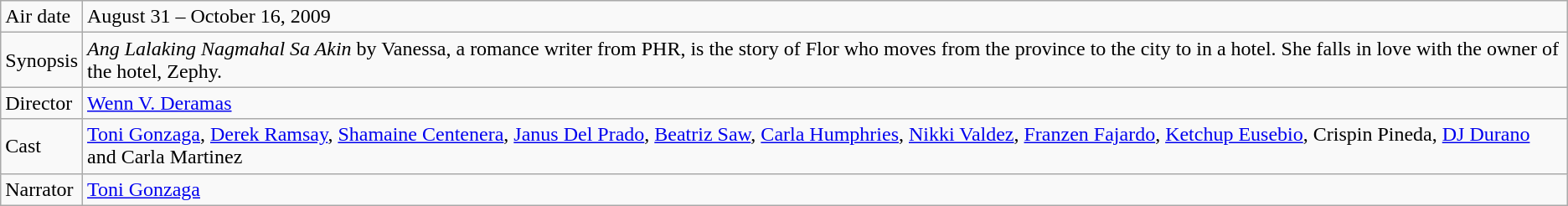<table class="wikitable">
<tr>
<td>Air date</td>
<td>August 31 – October 16, 2009</td>
</tr>
<tr>
<td>Synopsis</td>
<td><em>Ang Lalaking Nagmahal Sa Akin</em> by Vanessa, a romance writer from PHR, is the story of Flor who moves from the province to the city to in a hotel. She falls in love with the owner of the hotel, Zephy.</td>
</tr>
<tr>
<td>Director</td>
<td><a href='#'>Wenn V. Deramas</a></td>
</tr>
<tr>
<td>Cast</td>
<td><a href='#'>Toni Gonzaga</a>, <a href='#'>Derek Ramsay</a>, <a href='#'>Shamaine Centenera</a>, <a href='#'>Janus Del Prado</a>, <a href='#'>Beatriz Saw</a>, <a href='#'>Carla Humphries</a>, <a href='#'>Nikki Valdez</a>, <a href='#'>Franzen Fajardo</a>, <a href='#'>Ketchup Eusebio</a>, Crispin Pineda, <a href='#'>DJ Durano</a> and Carla Martinez</td>
</tr>
<tr>
<td>Narrator</td>
<td><a href='#'>Toni Gonzaga</a></td>
</tr>
</table>
